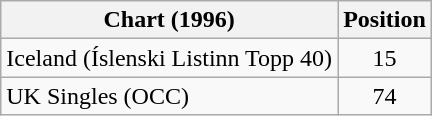<table class="wikitable">
<tr>
<th>Chart (1996)</th>
<th>Position</th>
</tr>
<tr>
<td>Iceland (Íslenski Listinn Topp 40)</td>
<td align="center">15</td>
</tr>
<tr>
<td>UK Singles (OCC)</td>
<td align="center">74</td>
</tr>
</table>
